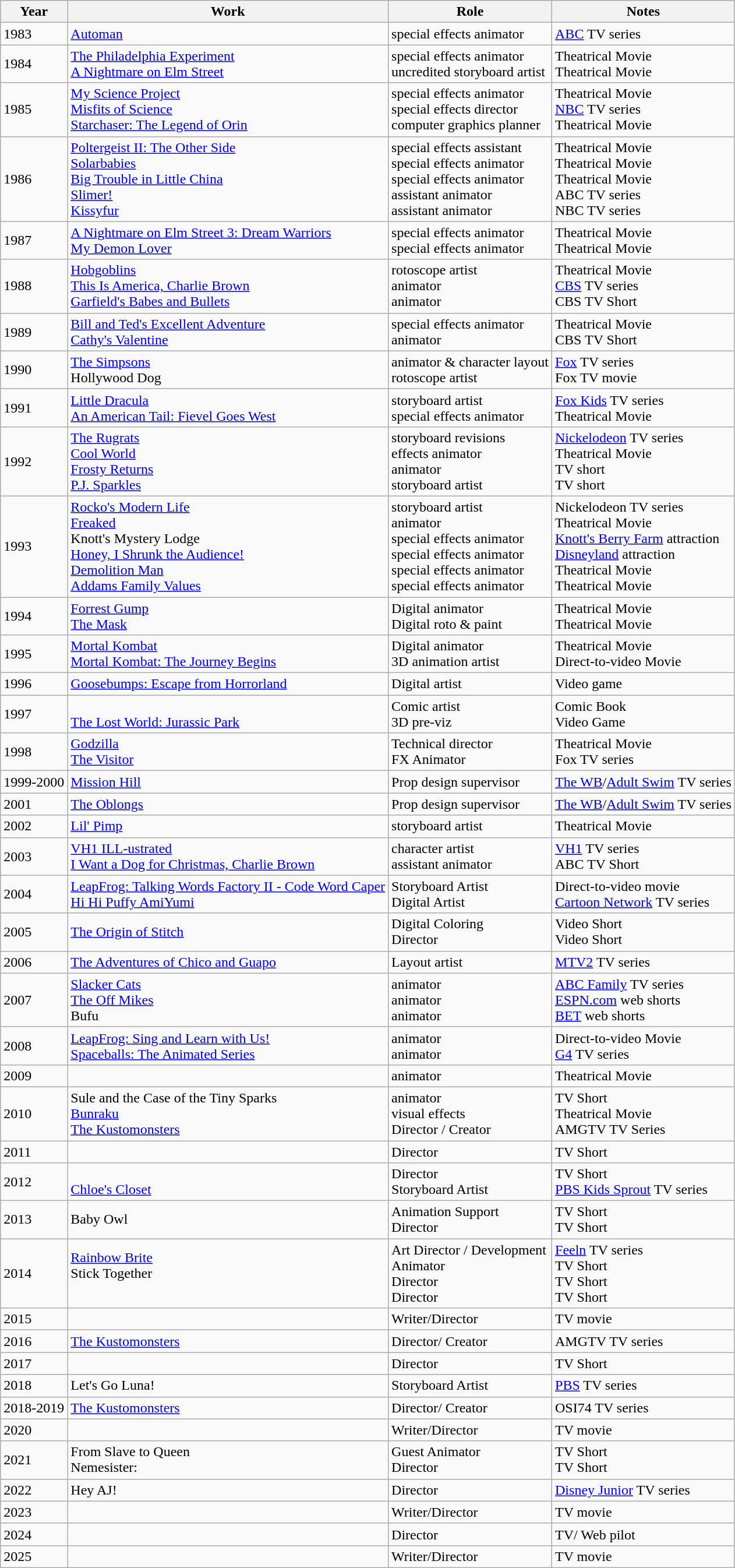<table class="wikitable">
<tr>
<th>Year</th>
<th>Work</th>
<th>Role</th>
<th>Notes</th>
</tr>
<tr>
<td>1983</td>
<td><a href='#'>Automan</a></td>
<td>special effects animator</td>
<td><a href='#'>ABC</a> TV series</td>
</tr>
<tr>
<td>1984</td>
<td><a href='#'>The Philadelphia Experiment</a><br><a href='#'>A Nightmare on Elm Street</a></td>
<td>special effects animator<br>uncredited storyboard artist</td>
<td>Theatrical Movie<br>Theatrical Movie</td>
</tr>
<tr>
<td>1985</td>
<td><a href='#'>My Science Project</a><br><a href='#'>Misfits of Science</a><br><a href='#'>Starchaser: The Legend of Orin</a></td>
<td>special effects animator<br>special effects director<br>computer graphics planner</td>
<td>Theatrical Movie<br><a href='#'>NBC</a> TV series<br>Theatrical Movie</td>
</tr>
<tr>
<td>1986</td>
<td><a href='#'>Poltergeist II: The Other Side</a><br><a href='#'>Solarbabies</a><br><a href='#'>Big Trouble in Little China</a><br><a href='#'>Slimer!</a><br><a href='#'>Kissyfur</a></td>
<td>special effects assistant<br>special effects animator<br>special effects animator<br>assistant animator<br>assistant animator</td>
<td>Theatrical Movie<br>Theatrical Movie<br>Theatrical Movie<br>ABC TV series<br>NBC TV series</td>
</tr>
<tr>
<td>1987</td>
<td><a href='#'>A Nightmare on Elm Street 3: Dream Warriors</a><br><a href='#'>My Demon Lover</a></td>
<td>special effects animator<br>special effects animator</td>
<td>Theatrical Movie<br>Theatrical Movie</td>
</tr>
<tr>
<td>1988</td>
<td><a href='#'>Hobgoblins</a><br><a href='#'>This Is America, Charlie Brown</a><br><a href='#'>Garfield's Babes and Bullets</a></td>
<td>rotoscope artist<br>animator<br>animator</td>
<td>Theatrical Movie<br><a href='#'>CBS</a> TV series<br>CBS TV Short</td>
</tr>
<tr>
<td>1989</td>
<td><a href='#'>Bill and Ted's Excellent Adventure</a><br><a href='#'>Cathy's Valentine</a></td>
<td>special effects animator<br>animator</td>
<td>Theatrical Movie<br>CBS TV Short</td>
</tr>
<tr>
<td>1990</td>
<td><a href='#'>The Simpsons</a><br>Hollywood Dog</td>
<td>animator & character layout<br>rotoscope artist</td>
<td><a href='#'>Fox</a> TV series<br>Fox TV movie</td>
</tr>
<tr>
<td>1991</td>
<td><a href='#'>Little Dracula</a><br><a href='#'>An American Tail: Fievel Goes West</a></td>
<td>storyboard artist<br>special effects animator</td>
<td><a href='#'>Fox Kids</a> TV series<br>Theatrical Movie</td>
</tr>
<tr>
<td>1992</td>
<td><a href='#'>The Rugrats</a><br><a href='#'>Cool World</a><br><a href='#'>Frosty Returns</a><br><a href='#'>P.J. Sparkles</a></td>
<td>storyboard revisions<br>effects animator<br>animator<br>storyboard artist</td>
<td><a href='#'>Nickelodeon</a> TV series<br>Theatrical Movie<br>TV short<br>TV short</td>
</tr>
<tr>
<td>1993</td>
<td><a href='#'>Rocko's Modern Life</a><br><a href='#'>Freaked</a><br>Knott's Mystery Lodge<br><a href='#'>Honey, I Shrunk the Audience!</a><br><a href='#'>Demolition Man</a><br><a href='#'>Addams Family Values</a></td>
<td>storyboard artist<br>animator<br>special effects animator<br>special effects animator<br>special effects animator<br>special effects animator</td>
<td>Nickelodeon TV series<br>Theatrical Movie<br><a href='#'>Knott's Berry Farm</a> attraction<br><a href='#'>Disneyland</a> attraction<br>Theatrical Movie<br>Theatrical Movie</td>
</tr>
<tr>
<td>1994</td>
<td><a href='#'>Forrest Gump</a><br><a href='#'>The Mask</a></td>
<td>Digital animator<br>Digital roto & paint</td>
<td>Theatrical Movie<br>Theatrical Movie</td>
</tr>
<tr>
<td>1995</td>
<td><a href='#'>Mortal Kombat</a><br><a href='#'>Mortal Kombat: The Journey Begins</a></td>
<td>Digital animator<br>3D animation artist</td>
<td>Theatrical Movie<br>Direct-to-video Movie</td>
</tr>
<tr>
<td>1996</td>
<td><a href='#'>Goosebumps: Escape from Horrorland</a></td>
<td>Digital artist</td>
<td>Video game</td>
</tr>
<tr>
<td>1997</td>
<td><br><a href='#'>The Lost World: Jurassic Park</a></td>
<td>Comic artist<br>3D pre-viz</td>
<td>Comic Book<br>Video Game</td>
</tr>
<tr>
<td>1998</td>
<td><a href='#'>Godzilla</a><br><a href='#'>The Visitor</a></td>
<td>Technical director<br>FX Animator</td>
<td>Theatrical Movie<br>Fox TV series</td>
</tr>
<tr>
<td>1999-2000</td>
<td><a href='#'>Mission Hill</a></td>
<td>Prop design supervisor</td>
<td><a href='#'>The WB</a>/<a href='#'>Adult Swim</a> TV series</td>
</tr>
<tr>
<td>2001</td>
<td><a href='#'>The Oblongs</a></td>
<td>Prop design supervisor</td>
<td><a href='#'>The WB</a>/<a href='#'>Adult Swim</a> TV series</td>
</tr>
<tr>
<td>2002</td>
<td><a href='#'>Lil' Pimp</a></td>
<td>storyboard artist</td>
<td>Theatrical Movie</td>
</tr>
<tr>
<td>2003</td>
<td><a href='#'>VH1 ILL-ustrated</a><br><a href='#'>I Want a Dog for Christmas, Charlie Brown</a></td>
<td>character artist<br>assistant animator</td>
<td><a href='#'>VH1</a> TV series<br>ABC TV Short</td>
</tr>
<tr>
<td>2004</td>
<td><a href='#'>LeapFrog: Talking Words Factory II - Code Word Caper</a><br><a href='#'>Hi Hi Puffy AmiYumi</a></td>
<td>Storyboard Artist<br>Digital Artist</td>
<td>Direct-to-video movie<br><a href='#'>Cartoon Network</a> TV series</td>
</tr>
<tr>
<td>2005</td>
<td><a href='#'>The Origin of Stitch</a><br></td>
<td>Digital Coloring<br>Director</td>
<td>Video Short<br>Video Short</td>
</tr>
<tr>
<td>2006</td>
<td><a href='#'>The Adventures of Chico and Guapo</a></td>
<td>Layout artist</td>
<td><a href='#'>MTV2</a> TV series</td>
</tr>
<tr>
<td>2007</td>
<td><a href='#'>Slacker Cats</a><br><a href='#'>The Off Mikes</a><br>Bufu</td>
<td>animator<br>animator<br>animator</td>
<td><a href='#'>ABC Family</a> TV series<br><a href='#'>ESPN.com</a> web shorts<br><a href='#'>BET</a> web shorts</td>
</tr>
<tr>
<td>2008</td>
<td><a href='#'>LeapFrog: Sing and Learn with Us!</a><br><a href='#'>Spaceballs: The Animated Series</a></td>
<td>animator<br>animator</td>
<td>Direct-to-video Movie<br><a href='#'>G4</a> TV series</td>
</tr>
<tr>
<td>2009</td>
<td></td>
<td>animator</td>
<td>Theatrical Movie</td>
</tr>
<tr>
<td>2010</td>
<td>Sule and the Case of the Tiny Sparks<br><a href='#'>Bunraku</a><br><a href='#'>The Kustomonsters</a></td>
<td>animator<br>visual effects<br>Director / Creator</td>
<td>TV Short<br>Theatrical Movie<br>AMGTV TV Series</td>
</tr>
<tr>
<td>2011</td>
<td></td>
<td>Director</td>
<td>TV Short</td>
</tr>
<tr>
<td>2012</td>
<td><br><a href='#'>Chloe's Closet</a></td>
<td>Director<br>Storyboard Artist</td>
<td>TV Short<br><a href='#'>PBS Kids Sprout</a> TV series</td>
</tr>
<tr>
<td>2013</td>
<td>Baby Owl<br></td>
<td>Animation Support<br>Director</td>
<td>TV Short<br>TV Short</td>
</tr>
<tr>
<td>2014</td>
<td><a href='#'>Rainbow Brite</a><br>Stick Together<br><br></td>
<td>Art Director / Development<br>Animator<br>Director<br>Director</td>
<td><a href='#'>Feeln</a> TV series<br>TV Short<br>TV Short<br>TV Short</td>
</tr>
<tr>
<td>2015</td>
<td></td>
<td>Writer/Director</td>
<td>TV movie</td>
</tr>
<tr>
<td>2016</td>
<td><a href='#'>The Kustomonsters</a></td>
<td>Director/ Creator</td>
<td>AMGTV TV series</td>
</tr>
<tr>
<td>2017</td>
<td></td>
<td>Director</td>
<td>TV Short</td>
</tr>
<tr>
<td>2018</td>
<td>Let's Go Luna!</td>
<td>Storyboard Artist</td>
<td><a href='#'>PBS</a> TV series</td>
</tr>
<tr>
<td>2018-2019</td>
<td><a href='#'>The Kustomonsters</a></td>
<td>Director/ Creator</td>
<td>OSI74 TV series</td>
</tr>
<tr>
<td>2020</td>
<td></td>
<td>Writer/Director</td>
<td>TV movie</td>
</tr>
<tr>
<td>2021</td>
<td>From Slave to Queen<br>Nemesister: <br></td>
<td>Guest Animator<br>Director</td>
<td>TV Short<br>TV Short</td>
</tr>
<tr>
<td>2022</td>
<td>Hey AJ!</td>
<td>Director</td>
<td><a href='#'>Disney Junior</a> TV series</td>
</tr>
<tr>
<td>2023</td>
<td></td>
<td>Writer/Director</td>
<td>TV movie</td>
</tr>
<tr>
<td>2024</td>
<td></td>
<td>Director</td>
<td>TV/ Web pilot</td>
</tr>
<tr>
<td>2025</td>
<td></td>
<td>Writer/Director</td>
<td>TV movie</td>
</tr>
</table>
